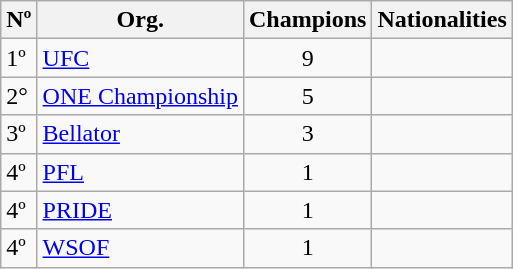<table class="sortable wikitable">
<tr>
<th>Nº</th>
<th>Org.</th>
<th>Champions</th>
<th>Nationalities</th>
</tr>
<tr>
<td>1º</td>
<td><a href='#'>UFC</a></td>
<td align="center">9</td>
<td>   </td>
</tr>
<tr>
<td>2°</td>
<td><a href='#'>ONE Championship</a></td>
<td align="center">5</td>
<td>    </td>
</tr>
<tr>
<td>3º</td>
<td><a href='#'>Bellator</a></td>
<td align="center">3</td>
<td> </td>
</tr>
<tr>
<td>4º</td>
<td><a href='#'>PFL</a></td>
<td align="center">1</td>
<td></td>
</tr>
<tr>
<td>4º</td>
<td><a href='#'>PRIDE</a></td>
<td align="center">1</td>
<td></td>
</tr>
<tr>
<td>4º</td>
<td><a href='#'>WSOF</a></td>
<td align="center">1</td>
<td></td>
</tr>
</table>
